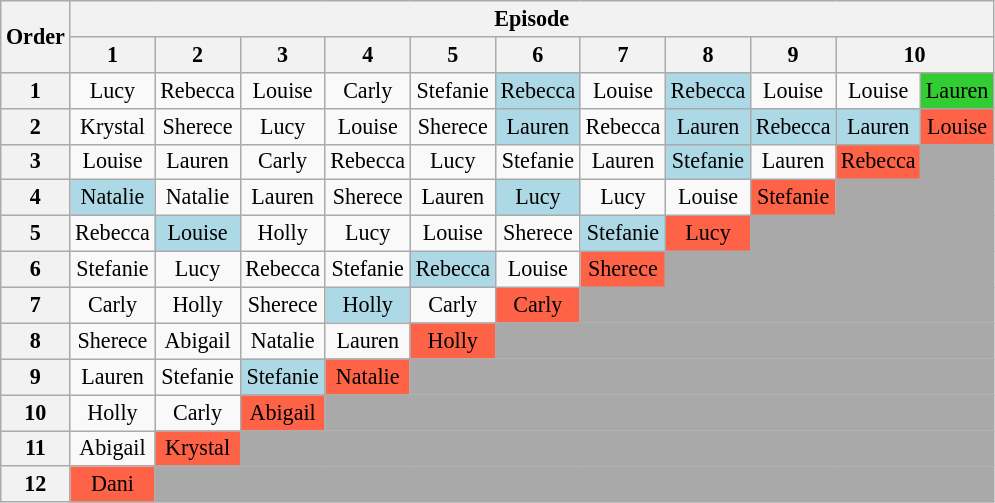<table class="wikitable" style="text-align:center; font-size:92%">
<tr>
<th rowspan=2>Order</th>
<th colspan=11>Episode</th>
</tr>
<tr>
<th>1</th>
<th>2</th>
<th>3</th>
<th>4</th>
<th>5</th>
<th>6</th>
<th>7</th>
<th>8</th>
<th>9</th>
<th colspan=2>10</th>
</tr>
<tr>
<th>1</th>
<td>Lucy</td>
<td>Rebecca</td>
<td>Louise</td>
<td>Carly</td>
<td>Stefanie</td>
<td bgcolor="lightblue">Rebecca</td>
<td>Louise</td>
<td bgcolor="lightblue">Rebecca</td>
<td>Louise</td>
<td>Louise</td>
<td bgcolor="limegreen">Lauren</td>
</tr>
<tr>
<th>2</th>
<td>Krystal</td>
<td>Sherece</td>
<td>Lucy</td>
<td>Louise</td>
<td>Sherece</td>
<td bgcolor="lightblue">Lauren</td>
<td>Rebecca</td>
<td bgcolor="lightblue">Lauren</td>
<td bgcolor="lightblue">Rebecca</td>
<td bgcolor="lightblue">Lauren</td>
<td bgcolor="tomato">Louise</td>
</tr>
<tr>
<th>3</th>
<td>Louise</td>
<td>Lauren</td>
<td>Carly</td>
<td>Rebecca</td>
<td>Lucy</td>
<td>Stefanie</td>
<td>Lauren</td>
<td bgcolor="lightblue">Stefanie</td>
<td>Lauren</td>
<td bgcolor="tomato">Rebecca</td>
<td bgcolor="darkgray"></td>
</tr>
<tr>
<th>4</th>
<td bgcolor="lightblue">Natalie</td>
<td>Natalie</td>
<td>Lauren</td>
<td>Sherece</td>
<td>Lauren</td>
<td bgcolor="lightblue">Lucy</td>
<td>Lucy</td>
<td>Louise</td>
<td bgcolor="tomato">Stefanie</td>
<td bgcolor="darkgray" colspan=2></td>
</tr>
<tr>
<th>5</th>
<td>Rebecca</td>
<td bgcolor="lightblue">Louise</td>
<td>Holly</td>
<td>Lucy</td>
<td>Louise</td>
<td>Sherece</td>
<td bgcolor="lightblue">Stefanie</td>
<td bgcolor="tomato">Lucy</td>
<td bgcolor="darkgray" colspan=3></td>
</tr>
<tr>
<th>6</th>
<td>Stefanie</td>
<td>Lucy</td>
<td>Rebecca</td>
<td>Stefanie</td>
<td bgcolor="lightblue">Rebecca</td>
<td>Louise</td>
<td bgcolor="tomato">Sherece</td>
<td bgcolor="darkgray" colspan=4></td>
</tr>
<tr>
<th>7</th>
<td>Carly</td>
<td>Holly</td>
<td>Sherece</td>
<td bgcolor="lightblue">Holly</td>
<td>Carly</td>
<td bgcolor="tomato">Carly</td>
<td bgcolor="darkgray" colspan=5></td>
</tr>
<tr>
<th>8</th>
<td>Sherece</td>
<td>Abigail</td>
<td>Natalie</td>
<td>Lauren</td>
<td bgcolor="tomato">Holly</td>
<td bgcolor="darkgray" colspan=6></td>
</tr>
<tr>
<th>9</th>
<td>Lauren</td>
<td>Stefanie</td>
<td bgcolor="lightblue">Stefanie</td>
<td bgcolor="tomato">Natalie</td>
<td bgcolor="darkgray" colspan=7></td>
</tr>
<tr>
<th>10</th>
<td>Holly</td>
<td>Carly</td>
<td bgcolor="tomato">Abigail</td>
<td bgcolor="darkgray" colspan=8></td>
</tr>
<tr>
<th>11</th>
<td>Abigail</td>
<td bgcolor="tomato">Krystal</td>
<td bgcolor="darkgray" colspan=9></td>
</tr>
<tr>
<th>12</th>
<td bgcolor="tomato">Dani</td>
<td bgcolor="darkgray" colspan=10></td>
</tr>
</table>
